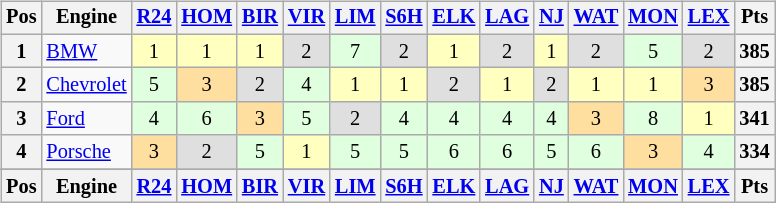<table>
<tr>
<td><br><table class="wikitable" style="font-size:85%; text-align:center">
<tr style="background:#f9f9f9" valign="top">
<th valign="middle">Pos</th>
<th valign="middle">Engine</th>
<th><a href='#'>R24</a><br></th>
<th><a href='#'>HOM</a><br></th>
<th><a href='#'>BIR</a><br></th>
<th><a href='#'>VIR</a><br></th>
<th><a href='#'>LIM</a><br></th>
<th><a href='#'>S6H</a><br></th>
<th><a href='#'>ELK</a><br></th>
<th><a href='#'>LAG</a><br></th>
<th><a href='#'>NJ</a><br></th>
<th><a href='#'>WAT</a><br></th>
<th><a href='#'>MON</a><br></th>
<th><a href='#'>LEX</a><br></th>
<th valign="middle">Pts</th>
</tr>
<tr>
<th>1</th>
<td align="left"> <a href='#'>BMW</a></td>
<td style="background:#ffffbf;">1</td>
<td style="background:#ffffbf;">1</td>
<td style="background:#ffffbf;">1</td>
<td style="background:#dfdfdf;">2</td>
<td style="background:#dfffdf;">7</td>
<td style="background:#dfdfdf;">2</td>
<td style="background:#ffffbf;">1</td>
<td style="background:#dfdfdf;">2</td>
<td style="background:#ffffbf;">1</td>
<td style="background:#dfdfdf;">2</td>
<td style="background:#dfffdf;">5</td>
<td style="background:#dfdfdf;">2</td>
<th>385</th>
</tr>
<tr>
<th>2</th>
<td align="left"> <a href='#'>Chevrolet</a></td>
<td style="background:#dfffdf;">5</td>
<td style="background:#ffdf9f;">3</td>
<td style="background:#dfdfdf;">2</td>
<td style="background:#dfffdf;">4</td>
<td style="background:#ffffbf;">1</td>
<td style="background:#ffffbf;">1</td>
<td style="background:#dfdfdf;">2</td>
<td style="background:#ffffbf;">1</td>
<td style="background:#dfdfdf;">2</td>
<td style="background:#ffffbf;">1</td>
<td style="background:#ffffbf;">1</td>
<td style="background:#ffdf9f;">3</td>
<th>385</th>
</tr>
<tr>
<th>3</th>
<td align="left"> <a href='#'>Ford</a></td>
<td style="background:#dfffdf;">4</td>
<td style="background:#dfffdf;">6</td>
<td style="background:#ffdf9f;">3</td>
<td style="background:#dfffdf;">5</td>
<td style="background:#dfdfdf;">2</td>
<td style="background:#dfffdf;">4</td>
<td style="background:#dfffdf;">4</td>
<td style="background:#dfffdf;">4</td>
<td style="background:#dfffdf;">4</td>
<td style="background:#ffdf9f;">3</td>
<td style="background:#dfffdf;">8</td>
<td style="background:#ffffbf;">1</td>
<th>341</th>
</tr>
<tr>
<th>4</th>
<td align="left"> <a href='#'>Porsche</a></td>
<td style="background:#ffdf9f;">3</td>
<td style="background:#dfdfdf;">2</td>
<td style="background:#dfffdf;">5</td>
<td style="background:#ffffbf;">1</td>
<td style="background:#dfffdf;">5</td>
<td style="background:#dfffdf;">5</td>
<td style="background:#dfffdf;">6</td>
<td style="background:#dfffdf;">6</td>
<td style="background:#dfffdf;">5</td>
<td style="background:#dfffdf;">6</td>
<td style="background:#ffdf9f;">3</td>
<td style="background:#dfffdf;">4</td>
<th>334</th>
</tr>
<tr>
</tr>
<tr style="background:#f9f9f9" valign="top">
<th valign="middle">Pos</th>
<th valign="middle">Engine</th>
<th><a href='#'>R24</a><br></th>
<th><a href='#'>HOM</a><br></th>
<th><a href='#'>BIR</a><br></th>
<th><a href='#'>VIR</a><br></th>
<th><a href='#'>LIM</a><br></th>
<th><a href='#'>S6H</a><br></th>
<th><a href='#'>ELK</a><br></th>
<th><a href='#'>LAG</a><br></th>
<th><a href='#'>NJ</a><br></th>
<th><a href='#'>WAT</a><br></th>
<th><a href='#'>MON</a><br></th>
<th><a href='#'>LEX</a><br></th>
<th valign="middle">Pts</th>
</tr>
</table>
</td>
<td valign="top"></td>
</tr>
</table>
